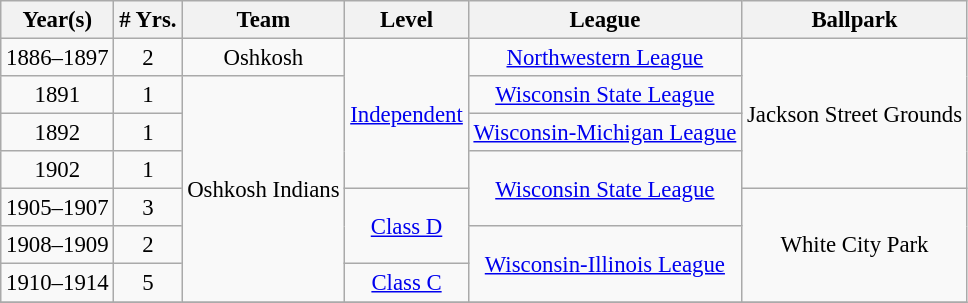<table class="wikitable" style="text-align:center; font-size: 95%;">
<tr>
<th>Year(s)</th>
<th># Yrs.</th>
<th>Team</th>
<th>Level</th>
<th>League</th>
<th>Ballpark</th>
</tr>
<tr align=center>
<td>1886–1897</td>
<td>2</td>
<td>Oshkosh</td>
<td rowspan=4><a href='#'>Independent</a></td>
<td><a href='#'>Northwestern League</a></td>
<td rowspan=4>Jackson Street Grounds</td>
</tr>
<tr align=center>
<td>1891</td>
<td>1</td>
<td rowspan=6>Oshkosh Indians</td>
<td><a href='#'>Wisconsin State League</a></td>
</tr>
<tr align=center>
<td>1892</td>
<td>1</td>
<td><a href='#'>Wisconsin-Michigan League</a></td>
</tr>
<tr align=center>
<td>1902</td>
<td>1</td>
<td rowspan=2><a href='#'>Wisconsin State League</a></td>
</tr>
<tr align=center>
<td>1905–1907</td>
<td>3</td>
<td rowspan=2><a href='#'>Class D</a></td>
<td rowspan=3>White City Park</td>
</tr>
<tr align=center>
<td>1908–1909</td>
<td>2</td>
<td rowspan=2><a href='#'>Wisconsin-Illinois League</a></td>
</tr>
<tr align=center>
<td>1910–1914</td>
<td>5</td>
<td><a href='#'>Class C</a></td>
</tr>
<tr align=center>
</tr>
</table>
